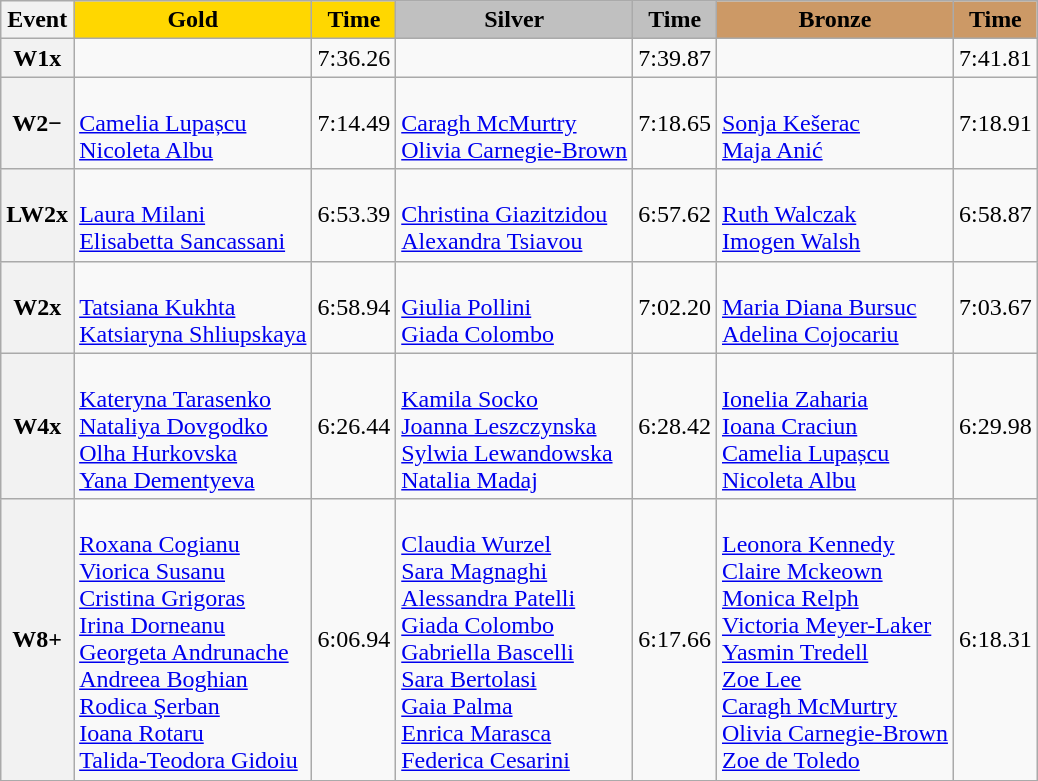<table class="wikitable">
<tr>
<th scope="col">Event</th>
<th scope="col" style="background:gold;">Gold</th>
<th scope="col" style="background:gold;">Time</th>
<th scope="col" style="background:silver;">Silver</th>
<th scope="col" style="background:silver;">Time</th>
<th scope="col" style="background:#c96;">Bronze</th>
<th scope="col" style="background:#c96;">Time</th>
</tr>
<tr>
<th scope="row">W1x</th>
<td></td>
<td>7:36.26</td>
<td></td>
<td>7:39.87</td>
<td></td>
<td>7:41.81</td>
</tr>
<tr>
<th scope="row">W2−</th>
<td><br><a href='#'>Camelia Lupașcu</a><br><a href='#'>Nicoleta Albu</a></td>
<td>7:14.49</td>
<td><br><a href='#'>Caragh McMurtry</a><br><a href='#'>Olivia Carnegie-Brown</a></td>
<td>7:18.65</td>
<td><br><a href='#'>Sonja Kešerac</a><br><a href='#'>Maja Anić</a></td>
<td>7:18.91</td>
</tr>
<tr>
<th scope="row">LW2x</th>
<td><br><a href='#'>Laura Milani</a><br><a href='#'>Elisabetta Sancassani</a></td>
<td>6:53.39</td>
<td><br><a href='#'>Christina Giazitzidou</a><br><a href='#'>Alexandra Tsiavou</a></td>
<td>6:57.62</td>
<td><br><a href='#'>Ruth Walczak</a><br><a href='#'>Imogen Walsh</a></td>
<td>6:58.87</td>
</tr>
<tr>
<th scope="row">W2x</th>
<td><br><a href='#'>Tatsiana Kukhta</a><br><a href='#'>Katsiaryna Shliupskaya</a></td>
<td>6:58.94</td>
<td><br><a href='#'>Giulia Pollini</a><br><a href='#'>Giada Colombo</a></td>
<td>7:02.20</td>
<td><br><a href='#'>Maria Diana Bursuc</a><br><a href='#'>Adelina Cojocariu</a></td>
<td>7:03.67</td>
</tr>
<tr>
<th scope="row">W4x</th>
<td><br><a href='#'>Kateryna Tarasenko</a><br><a href='#'>Nataliya Dovgodko</a><br><a href='#'>Olha Hurkovska</a><br><a href='#'>Yana Dementyeva</a></td>
<td>6:26.44</td>
<td><br><a href='#'>Kamila Socko</a><br><a href='#'>Joanna Leszczynska</a><br><a href='#'>Sylwia Lewandowska</a><br><a href='#'>Natalia Madaj</a></td>
<td>6:28.42</td>
<td><br><a href='#'>Ionelia Zaharia</a><br><a href='#'>Ioana Craciun</a><br><a href='#'>Camelia Lupașcu</a><br><a href='#'>Nicoleta Albu</a></td>
<td>6:29.98</td>
</tr>
<tr>
<th scope="row">W8+</th>
<td><br><a href='#'>Roxana Cogianu</a><br><a href='#'>Viorica Susanu</a><br><a href='#'>Cristina Grigoras</a><br><a href='#'>Irina Dorneanu</a><br><a href='#'>Georgeta Andrunache</a><br><a href='#'>Andreea Boghian</a><br><a href='#'>Rodica Şerban</a><br><a href='#'>Ioana Rotaru</a><br><a href='#'>Talida-Teodora Gidoiu</a></td>
<td>6:06.94</td>
<td><br><a href='#'>Claudia Wurzel</a><br><a href='#'>Sara Magnaghi</a><br><a href='#'>Alessandra Patelli</a><br><a href='#'>Giada Colombo</a><br><a href='#'>Gabriella Bascelli</a><br><a href='#'>Sara Bertolasi</a><br><a href='#'>Gaia Palma</a><br><a href='#'>Enrica Marasca</a><br><a href='#'>Federica Cesarini</a></td>
<td>6:17.66</td>
<td><br><a href='#'>Leonora Kennedy</a><br><a href='#'>Claire Mckeown</a><br><a href='#'>Monica Relph</a><br><a href='#'>Victoria Meyer-Laker</a><br><a href='#'>Yasmin Tredell</a><br><a href='#'>Zoe Lee</a><br><a href='#'>Caragh McMurtry</a><br><a href='#'>Olivia Carnegie-Brown</a><br><a href='#'>Zoe de Toledo</a></td>
<td>6:18.31</td>
</tr>
</table>
